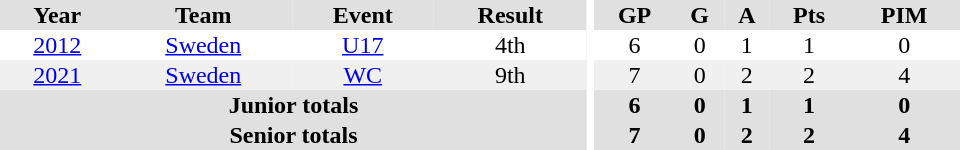<table border="0" cellpadding="1" cellspacing="0" ID="Table3" style="text-align:center; width:40em">
<tr ALIGN="center" bgcolor="#e0e0e0">
<th>Year</th>
<th>Team</th>
<th>Event</th>
<th>Result</th>
<th rowspan="99" bgcolor="#ffffff"></th>
<th>GP</th>
<th>G</th>
<th>A</th>
<th>Pts</th>
<th>PIM</th>
</tr>
<tr>
<td><a href='#'>2012</a></td>
<td><a href='#'>Sweden</a></td>
<td><a href='#'>U17</a></td>
<td>4th</td>
<td>6</td>
<td>0</td>
<td>1</td>
<td>1</td>
<td>0</td>
</tr>
<tr bgcolor="#f0f0f0">
<td><a href='#'>2021</a></td>
<td><a href='#'>Sweden</a></td>
<td><a href='#'>WC</a></td>
<td>9th</td>
<td>7</td>
<td>0</td>
<td>2</td>
<td>2</td>
<td>4</td>
</tr>
<tr bgcolor="#e0e0e0">
<th colspan="4">Junior totals</th>
<th>6</th>
<th>0</th>
<th>1</th>
<th>1</th>
<th>0</th>
</tr>
<tr bgcolor="#e0e0e0">
<th colspan="4">Senior totals</th>
<th>7</th>
<th>0</th>
<th>2</th>
<th>2</th>
<th>4</th>
</tr>
</table>
